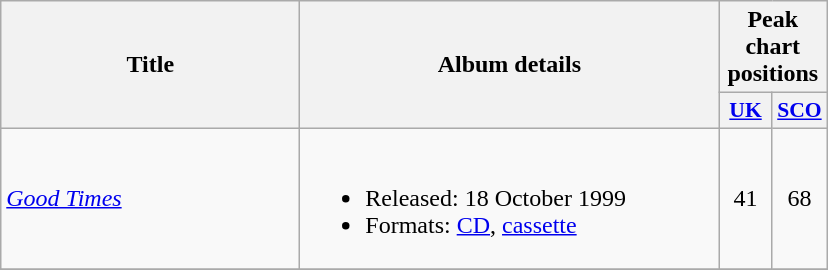<table class="wikitable plainrowheaders">
<tr>
<th scope="col" rowspan="2" style="width:12em;">Title</th>
<th scope="col" rowspan="2" style="width:17em;">Album details</th>
<th scope="col" colspan="2">Peak chart positions</th>
</tr>
<tr>
<th scope="col" style="width:2em; font-size:90%;"><a href='#'>UK</a><br></th>
<th scope="col" style="width:2em; font-size:90%;"><a href='#'>SCO</a><br></th>
</tr>
<tr>
<td><em><a href='#'>Good Times</a></em></td>
<td><br><ul><li>Released: 18 October 1999</li><li>Formats: <a href='#'>CD</a>, <a href='#'>cassette</a></li></ul></td>
<td align="center">41</td>
<td align="center">68</td>
</tr>
<tr>
</tr>
</table>
